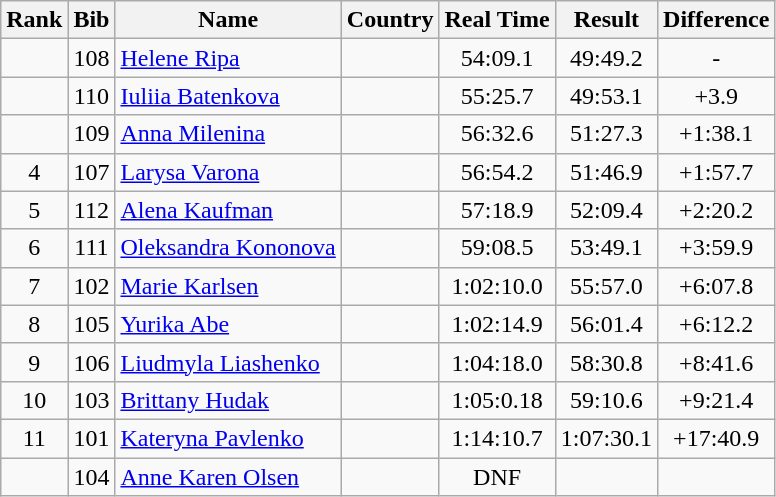<table class="wikitable sortable" style="text-align:center">
<tr>
<th>Rank</th>
<th>Bib</th>
<th>Name</th>
<th>Country</th>
<th>Real Time</th>
<th>Result</th>
<th>Difference</th>
</tr>
<tr>
<td></td>
<td>108</td>
<td align=left><a href='#'>Helene Ripa</a></td>
<td align=left></td>
<td>54:09.1</td>
<td>49:49.2</td>
<td>-</td>
</tr>
<tr>
<td></td>
<td>110</td>
<td align=left><a href='#'>Iuliia Batenkova</a></td>
<td align=left></td>
<td>55:25.7</td>
<td>49:53.1</td>
<td>+3.9</td>
</tr>
<tr>
<td></td>
<td>109</td>
<td align=left><a href='#'>Anna Milenina</a></td>
<td align=left></td>
<td>56:32.6</td>
<td>51:27.3</td>
<td>+1:38.1</td>
</tr>
<tr>
<td>4</td>
<td>107</td>
<td align=left><a href='#'>Larysa Varona</a></td>
<td align=left></td>
<td>56:54.2</td>
<td>51:46.9</td>
<td>+1:57.7</td>
</tr>
<tr>
<td>5</td>
<td>112</td>
<td align=left><a href='#'>Alena Kaufman</a></td>
<td align=left></td>
<td>57:18.9</td>
<td>52:09.4</td>
<td>+2:20.2</td>
</tr>
<tr>
<td>6</td>
<td>111</td>
<td align=left><a href='#'>Oleksandra Kononova</a></td>
<td align=left></td>
<td>59:08.5</td>
<td>53:49.1</td>
<td>+3:59.9</td>
</tr>
<tr>
<td>7</td>
<td>102</td>
<td align=left><a href='#'>Marie Karlsen</a></td>
<td align=left></td>
<td>1:02:10.0</td>
<td>55:57.0</td>
<td>+6:07.8</td>
</tr>
<tr>
<td>8</td>
<td>105</td>
<td align=left><a href='#'>Yurika Abe</a></td>
<td align=left></td>
<td>1:02:14.9</td>
<td>56:01.4</td>
<td>+6:12.2</td>
</tr>
<tr>
<td>9</td>
<td>106</td>
<td align=left><a href='#'>Liudmyla Liashenko</a></td>
<td align=left></td>
<td>1:04:18.0</td>
<td>58:30.8</td>
<td>+8:41.6</td>
</tr>
<tr>
<td>10</td>
<td>103</td>
<td align=left><a href='#'>Brittany Hudak</a></td>
<td align=left></td>
<td>1:05:0.18</td>
<td>59:10.6</td>
<td>+9:21.4</td>
</tr>
<tr>
<td>11</td>
<td>101</td>
<td align=left><a href='#'>Kateryna Pavlenko</a></td>
<td align=left></td>
<td>1:14:10.7</td>
<td>1:07:30.1</td>
<td>+17:40.9</td>
</tr>
<tr>
<td></td>
<td>104</td>
<td align=left><a href='#'>Anne Karen Olsen</a></td>
<td align=left></td>
<td>DNF</td>
<td></td>
<td></td>
</tr>
</table>
